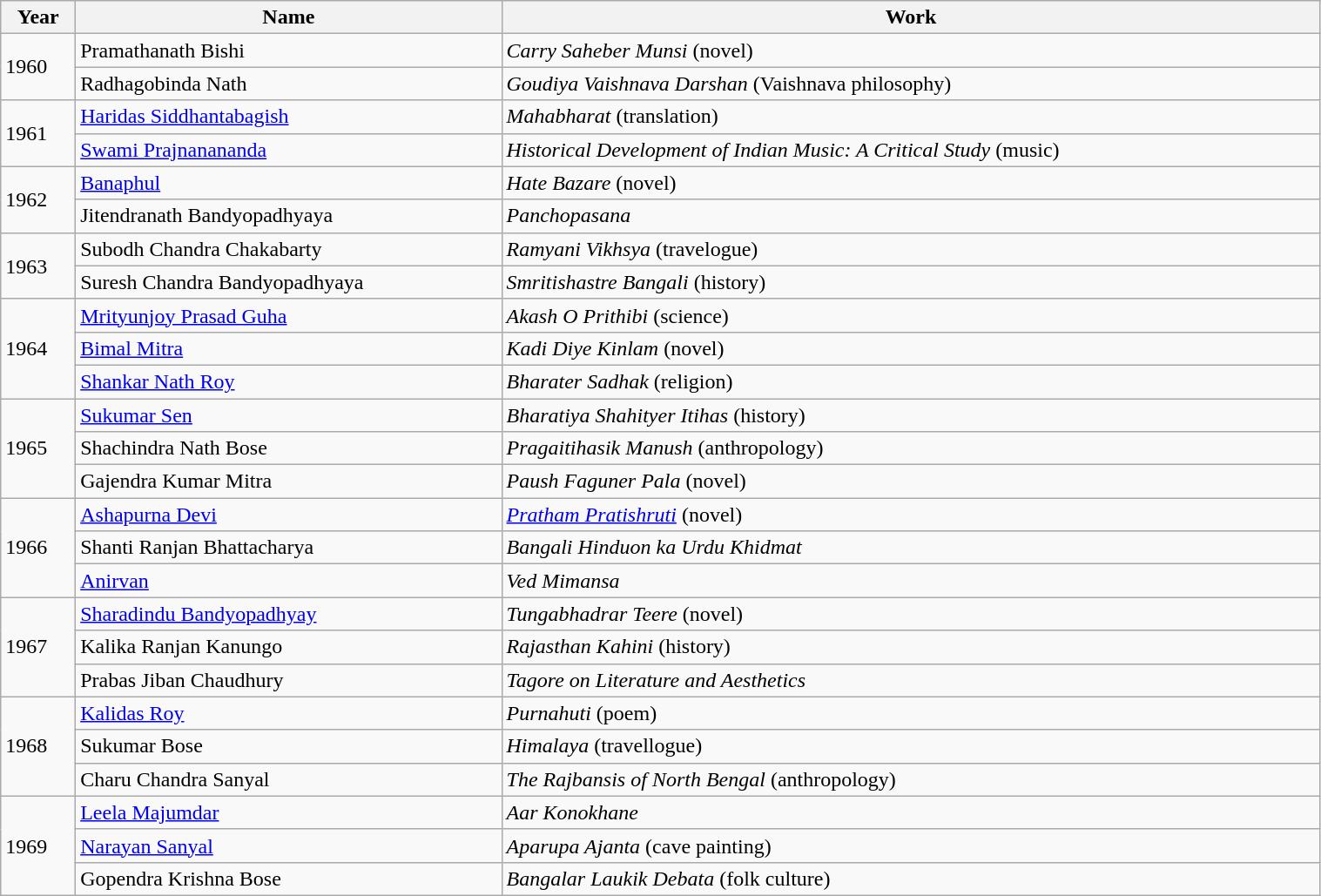<table class="wikitable" width="80%" align="center">
<tr>
<th>Year</th>
<th>Name</th>
<th>Work</th>
</tr>
<tr>
<td rowspan="2">1960</td>
<td>Pramathanath Bishi</td>
<td><em>Carry Saheber Munsi</em> (novel)</td>
</tr>
<tr>
<td>Radhagobinda Nath</td>
<td><em>Goudiya Vaishnava Darshan</em> (Vaishnava philosophy)</td>
</tr>
<tr>
<td rowspan="2">1961</td>
<td><a href='#'>Haridas Siddhantabagish</a></td>
<td><em>Mahabharat</em> (translation)</td>
</tr>
<tr>
<td><a href='#'>Swami Prajnanananda</a></td>
<td><em>Historical Development of Indian Music: A Critical Study</em> (music)</td>
</tr>
<tr>
<td rowspan="2">1962</td>
<td><a href='#'>Banaphul</a></td>
<td><em>Hate Bazare</em> (novel)</td>
</tr>
<tr>
<td>Jitendranath Bandyopadhyaya</td>
<td><em>Panchopasana</em></td>
</tr>
<tr>
<td rowspan="2">1963</td>
<td>Subodh Chandra Chakabarty</td>
<td><em>Ramyani Vikhsya</em> (travelogue)</td>
</tr>
<tr>
<td>Suresh Chandra Bandyopadhyaya</td>
<td><em>Smritishastre Bangali</em> (history)</td>
</tr>
<tr>
<td rowspan="3">1964</td>
<td><a href='#'>Mrityunjoy Prasad Guha</a></td>
<td><em>Akash O Prithibi</em> (science)</td>
</tr>
<tr>
<td><a href='#'>Bimal Mitra</a></td>
<td><em>Kadi Diye Kinlam</em> (novel)</td>
</tr>
<tr>
<td><a href='#'>Shankar Nath Roy</a></td>
<td><em>Bharater Sadhak </em>(religion)</td>
</tr>
<tr>
<td rowspan="3">1965</td>
<td><a href='#'>Sukumar Sen</a></td>
<td><em>Bharatiya Shahityer Itihas</em> (history)</td>
</tr>
<tr>
<td>Shachindra Nath Bose</td>
<td><em>Pragaitihasik Manush</em> (anthropology)</td>
</tr>
<tr>
<td>Gajendra Kumar Mitra</td>
<td><em>Paush Faguner Pala</em> (novel)</td>
</tr>
<tr>
<td rowspan="3">1966</td>
<td><a href='#'>Ashapurna Devi</a></td>
<td><em><a href='#'>Pratham Pratishruti</a></em> (novel)</td>
</tr>
<tr>
<td>Shanti Ranjan Bhattacharya</td>
<td><em>Bangali Hinduon ka Urdu Khidmat</em></td>
</tr>
<tr>
<td><a href='#'>Anirvan</a></td>
<td><em>Ved Mimansa</em></td>
</tr>
<tr>
<td rowspan="3">1967</td>
<td><a href='#'>Sharadindu Bandyopadhyay</a></td>
<td><em>Tungabhadrar Teere</em> (novel)</td>
</tr>
<tr>
<td>Kalika Ranjan Kanungo</td>
<td><em>Rajasthan Kahini</em> (history)</td>
</tr>
<tr>
<td>Prabas Jiban Chaudhury</td>
<td><em>Tagore on Literature and Aesthetics</em></td>
</tr>
<tr>
<td rowspan="3">1968</td>
<td><a href='#'>Kalidas Roy</a></td>
<td><em>Purnahuti</em> (poem)</td>
</tr>
<tr>
<td>Sukumar Bose</td>
<td><em>Himalaya</em> (travellogue)</td>
</tr>
<tr>
<td>Charu Chandra Sanyal</td>
<td><em>The Rajbansis of North Bengal</em> (anthropology)</td>
</tr>
<tr>
<td rowspan="3">1969</td>
<td><a href='#'>Leela Majumdar</a></td>
<td><em>Aar Konokhane</em></td>
</tr>
<tr>
<td><a href='#'>Narayan Sanyal</a></td>
<td><em>Aparupa Ajanta</em> (cave painting)</td>
</tr>
<tr>
<td>Gopendra Krishna Bose</td>
<td><em>Bangalar Laukik Debata</em> (folk culture)</td>
</tr>
</table>
